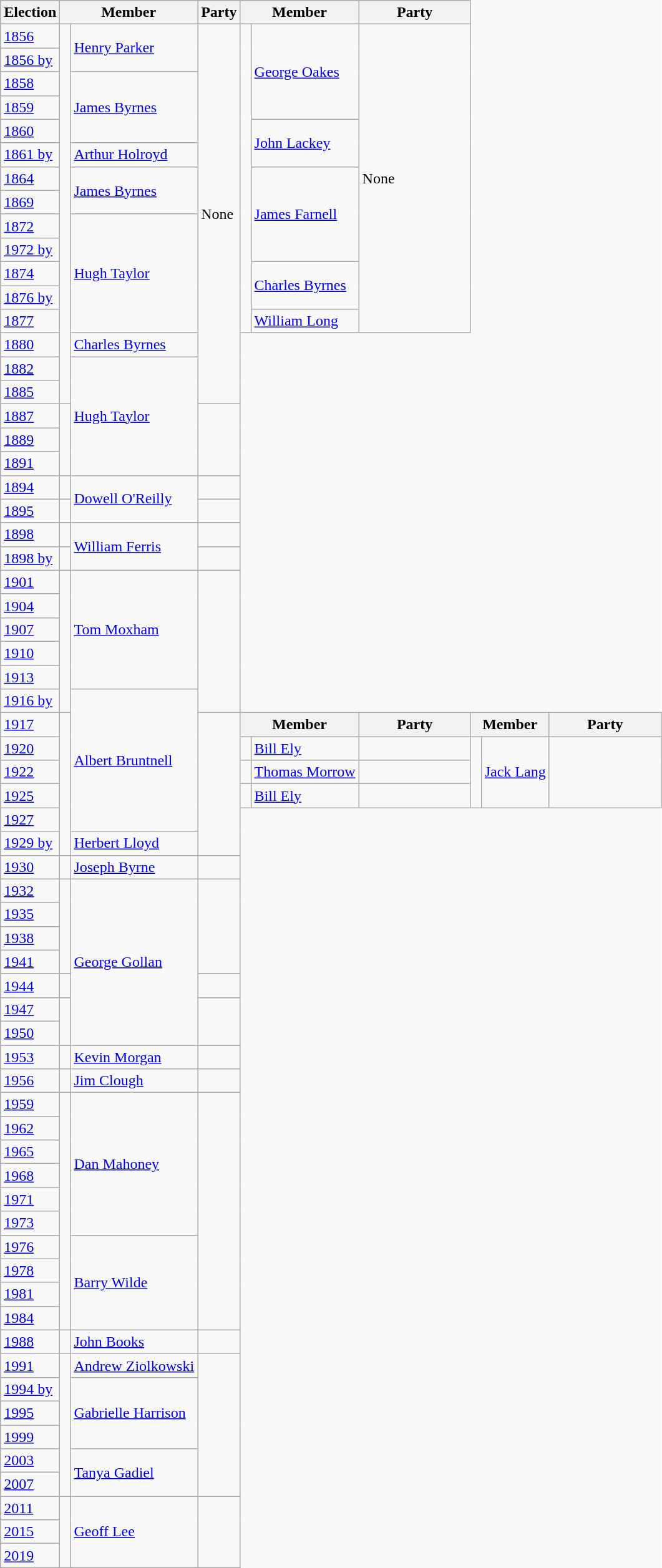<table class="wikitable" style='border-style: none none none none;'>
<tr>
<th>Election</th>
<th colspan="2">Member</th>
<th>Party</th>
<th colspan="2">Member</th>
<th>Party</th>
</tr>
<tr style="background: #f9f9f9">
<td><a href='#'>1856</a></td>
<td rowspan="16" > </td>
<td rowspan="2"><a href='#'>Henry Parker</a></td>
<td rowspan="16">None</td>
<td rowspan="13" > </td>
<td rowspan="4"><a href='#'>George Oakes</a></td>
<td rowspan="13">None</td>
</tr>
<tr style="background: #f9f9f9">
<td><a href='#'>1856 by</a></td>
</tr>
<tr style="background: #f9f9f9">
<td><a href='#'>1858</a></td>
<td rowspan="3"><a href='#'>James Byrnes</a></td>
</tr>
<tr style="background: #f9f9f9">
<td><a href='#'>1859</a></td>
</tr>
<tr style="background: #f9f9f9">
<td><a href='#'>1860</a></td>
<td rowspan="2"><a href='#'>John Lackey</a></td>
</tr>
<tr style="background: #f9f9f9">
<td><a href='#'>1861 by</a></td>
<td><a href='#'>Arthur Holroyd</a></td>
</tr>
<tr style="background: #f9f9f9">
<td><a href='#'>1864</a></td>
<td rowspan="2"><a href='#'>James Byrnes</a></td>
<td rowspan="4"><a href='#'>James Farnell</a></td>
</tr>
<tr style="background: #f9f9f9">
<td><a href='#'>1869</a></td>
</tr>
<tr style="background: #f9f9f9">
<td><a href='#'>1872</a></td>
<td rowspan="5"><a href='#'>Hugh Taylor</a></td>
</tr>
<tr style="background: #f9f9f9">
<td><a href='#'>1972 by</a></td>
</tr>
<tr style="background: #f9f9f9">
<td><a href='#'>1874</a></td>
<td rowspan="2"><a href='#'>Charles Byrnes</a></td>
</tr>
<tr style="background: #f9f9f9">
<td><a href='#'>1876 by</a></td>
</tr>
<tr style="background: #f9f9f9">
<td><a href='#'>1877</a></td>
<td><a href='#'>William Long</a></td>
</tr>
<tr style="background: #f9f9f9">
<td><a href='#'>1880</a></td>
<td><a href='#'>Charles Byrnes</a></td>
</tr>
<tr style="background: #f9f9f9">
<td><a href='#'>1882</a></td>
<td rowspan="5"><a href='#'>Hugh Taylor</a></td>
</tr>
<tr style="background: #f9f9f9">
<td><a href='#'>1885</a></td>
</tr>
<tr style="background: #f9f9f9">
<td><a href='#'>1887</a></td>
<td rowspan="3" > </td>
<td rowspan="3"></td>
</tr>
<tr style="background: #f9f9f9">
<td><a href='#'>1889</a></td>
</tr>
<tr style="background: #f9f9f9">
<td><a href='#'>1891</a></td>
</tr>
<tr style="background: #f9f9f9">
<td><a href='#'>1894</a></td>
<td> </td>
<td rowspan="2"><a href='#'>Dowell O'Reilly</a></td>
<td></td>
</tr>
<tr style="background: #f9f9f9">
<td><a href='#'>1895</a></td>
<td> </td>
<td></td>
</tr>
<tr style="background: #f9f9f9">
<td><a href='#'>1898</a></td>
<td> </td>
<td rowspan="2"><a href='#'>William Ferris</a></td>
<td></td>
</tr>
<tr style="background: #f9f9f9">
<td><a href='#'>1898 by</a></td>
<td> </td>
<td></td>
</tr>
<tr style="background: #f9f9f9">
<td><a href='#'>1901</a></td>
<td rowspan="6" > </td>
<td rowspan="5"><a href='#'>Tom Moxham</a></td>
<td rowspan="6"></td>
</tr>
<tr style="background: #f9f9f9">
<td><a href='#'>1904</a></td>
</tr>
<tr style="background: #f9f9f9">
<td><a href='#'>1907</a></td>
</tr>
<tr style="background: #f9f9f9">
<td><a href='#'>1910</a></td>
</tr>
<tr style="background: #f9f9f9">
<td><a href='#'>1913</a></td>
</tr>
<tr style="background: #f9f9f9">
<td><a href='#'>1916 by</a></td>
<td rowspan="6"><a href='#'>Albert Bruntnell</a></td>
</tr>
<tr style="background: #f9f9f9">
<td><a href='#'>1917</a></td>
<td rowspan="6" > </td>
<td rowspan="6"></td>
<th colspan="2">Member</th>
<th style="width: 7em">Party</th>
<th colspan="2">Member</th>
<th style="width: 7em">Party</th>
</tr>
<tr style="background: #f9f9f9">
<td><a href='#'>1920</a></td>
<td> </td>
<td><a href='#'>Bill Ely</a></td>
<td></td>
<td rowspan="3" > </td>
<td rowspan="3"><a href='#'>Jack Lang</a></td>
<td rowspan="3"></td>
</tr>
<tr style="background: #f9f9f9">
<td><a href='#'>1922</a></td>
<td> </td>
<td><a href='#'>Thomas Morrow</a></td>
<td></td>
</tr>
<tr style="background: #f9f9f9">
<td><a href='#'>1925</a></td>
<td> </td>
<td><a href='#'>Bill Ely</a></td>
<td></td>
</tr>
<tr style="background: #f9f9f9">
<td><a href='#'>1927</a></td>
</tr>
<tr style="background: #f9f9f9">
<td><a href='#'>1929 by</a></td>
<td><a href='#'>Herbert Lloyd</a></td>
</tr>
<tr style="background: #f9f9f9">
<td><a href='#'>1930</a></td>
<td> </td>
<td><a href='#'>Joseph Byrne</a></td>
<td></td>
</tr>
<tr style="background: #f9f9f9">
<td><a href='#'>1932</a></td>
<td rowspan="4" > </td>
<td rowspan="7"><a href='#'>George Gollan</a></td>
<td rowspan="4"></td>
</tr>
<tr style="background: #f9f9f9">
<td><a href='#'>1935</a></td>
</tr>
<tr style="background: #f9f9f9">
<td><a href='#'>1938</a></td>
</tr>
<tr style="background: #f9f9f9">
<td><a href='#'>1941</a></td>
</tr>
<tr style="background: #f9f9f9">
<td><a href='#'>1944</a></td>
<td> </td>
<td></td>
</tr>
<tr style="background: #f9f9f9">
<td><a href='#'>1947</a></td>
<td rowspan="2" > </td>
<td rowspan="2"></td>
</tr>
<tr style="background: #f9f9f9">
<td><a href='#'>1950</a></td>
</tr>
<tr style="background: #f9f9f9">
<td><a href='#'>1953</a></td>
<td> </td>
<td><a href='#'>Kevin Morgan</a></td>
<td></td>
</tr>
<tr style="background: #f9f9f9">
<td><a href='#'>1956</a></td>
<td> </td>
<td><a href='#'>Jim Clough</a></td>
<td></td>
</tr>
<tr style="background: #f9f9f9">
<td><a href='#'>1959</a></td>
<td rowspan="10" > </td>
<td rowspan="6"><a href='#'>Dan Mahoney</a></td>
<td rowspan="10"></td>
</tr>
<tr style="background: #f9f9f9">
<td><a href='#'>1962</a></td>
</tr>
<tr style="background: #f9f9f9">
<td><a href='#'>1965</a></td>
</tr>
<tr style="background: #f9f9f9">
<td><a href='#'>1968</a></td>
</tr>
<tr style="background: #f9f9f9">
<td><a href='#'>1971</a></td>
</tr>
<tr style="background: #f9f9f9">
<td><a href='#'>1973</a></td>
</tr>
<tr style="background: #f9f9f9">
<td><a href='#'>1976</a></td>
<td rowspan="4"><a href='#'>Barry Wilde</a></td>
</tr>
<tr style="background: #f9f9f9">
<td><a href='#'>1978</a></td>
</tr>
<tr style="background: #f9f9f9">
<td><a href='#'>1981</a></td>
</tr>
<tr style="background: #f9f9f9">
<td><a href='#'>1984</a></td>
</tr>
<tr style="background: #f9f9f9">
<td><a href='#'>1988</a></td>
<td> </td>
<td><a href='#'>John Books</a></td>
<td></td>
</tr>
<tr style="background: #f9f9f9">
<td><a href='#'>1991</a></td>
<td rowspan="6" > </td>
<td><a href='#'>Andrew Ziolkowski</a></td>
<td rowspan="6"></td>
</tr>
<tr style="background: #f9f9f9">
<td><a href='#'>1994 by</a></td>
<td rowspan="3"><a href='#'>Gabrielle Harrison</a></td>
</tr>
<tr style="background: #f9f9f9">
<td><a href='#'>1995</a></td>
</tr>
<tr style="background: #f9f9f9">
<td><a href='#'>1999</a></td>
</tr>
<tr style="background: #f9f9f9">
<td><a href='#'>2003</a></td>
<td rowspan="2"><a href='#'>Tanya Gadiel</a></td>
</tr>
<tr style="background: #f9f9f9">
<td><a href='#'>2007</a></td>
</tr>
<tr style="background: #f9f9f9">
<td><a href='#'>2011</a></td>
<td rowspan="3" > </td>
<td rowspan="3"><a href='#'>Geoff Lee</a></td>
<td rowspan="3"></td>
</tr>
<tr style="background: #f9f9f9">
<td><a href='#'>2015</a></td>
</tr>
<tr style="background: #f9f9f9">
<td><a href='#'>2019</a></td>
</tr>
</table>
